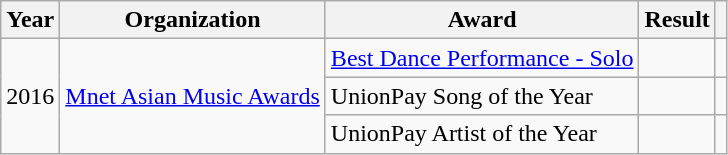<table class="wikitable plainrowheaders">
<tr>
<th scope="col">Year</th>
<th scope="col">Organization</th>
<th scope="col">Award</th>
<th scope="col">Result</th>
<th class="unsortable"></th>
</tr>
<tr>
<td rowspan="3">2016</td>
<td rowspan="3"><a href='#'>Mnet Asian Music Awards</a></td>
<td><a href='#'>Best Dance Performance - Solo</a></td>
<td></td>
<td align="center"></td>
</tr>
<tr>
<td>UnionPay Song of the Year</td>
<td></td>
<td align="center"></td>
</tr>
<tr>
<td>UnionPay Artist of the Year</td>
<td></td>
<td align="center"></td>
</tr>
</table>
